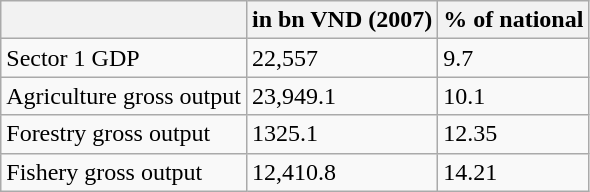<table class="wikitable">
<tr>
<th></th>
<th>in bn VND (2007)</th>
<th>% of national</th>
</tr>
<tr>
<td>Sector 1 GDP</td>
<td>22,557</td>
<td>9.7</td>
</tr>
<tr>
<td>Agriculture gross output</td>
<td>23,949.1</td>
<td>10.1</td>
</tr>
<tr>
<td>Forestry gross output</td>
<td>1325.1</td>
<td>12.35</td>
</tr>
<tr>
<td>Fishery gross output</td>
<td>12,410.8</td>
<td>14.21</td>
</tr>
</table>
